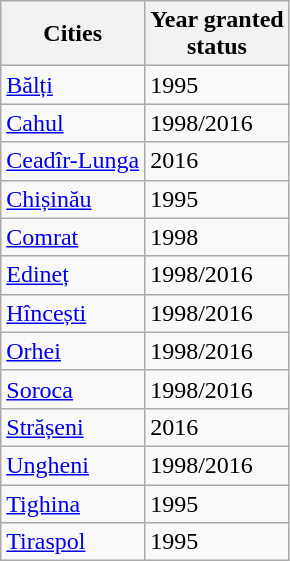<table class="wikitable">
<tr>
<th>Cities</th>
<th>Year granted<br>status</th>
</tr>
<tr>
<td><a href='#'>Bălți</a></td>
<td>1995</td>
</tr>
<tr>
<td><a href='#'>Cahul</a></td>
<td>1998/2016</td>
</tr>
<tr>
<td><a href='#'>Ceadîr-Lunga</a></td>
<td>2016</td>
</tr>
<tr>
<td><a href='#'>Chișinău</a></td>
<td>1995</td>
</tr>
<tr>
<td><a href='#'>Comrat</a></td>
<td>1998</td>
</tr>
<tr>
<td><a href='#'>Edineț</a></td>
<td>1998/2016</td>
</tr>
<tr>
<td><a href='#'>Hîncești</a></td>
<td>1998/2016</td>
</tr>
<tr>
<td><a href='#'>Orhei</a></td>
<td>1998/2016</td>
</tr>
<tr>
<td><a href='#'>Soroca</a></td>
<td>1998/2016</td>
</tr>
<tr>
<td><a href='#'>Strășeni</a></td>
<td>2016</td>
</tr>
<tr>
<td><a href='#'>Ungheni</a></td>
<td>1998/2016</td>
</tr>
<tr>
<td><a href='#'>Tighina</a></td>
<td>1995</td>
</tr>
<tr>
<td><a href='#'>Tiraspol</a></td>
<td>1995</td>
</tr>
</table>
